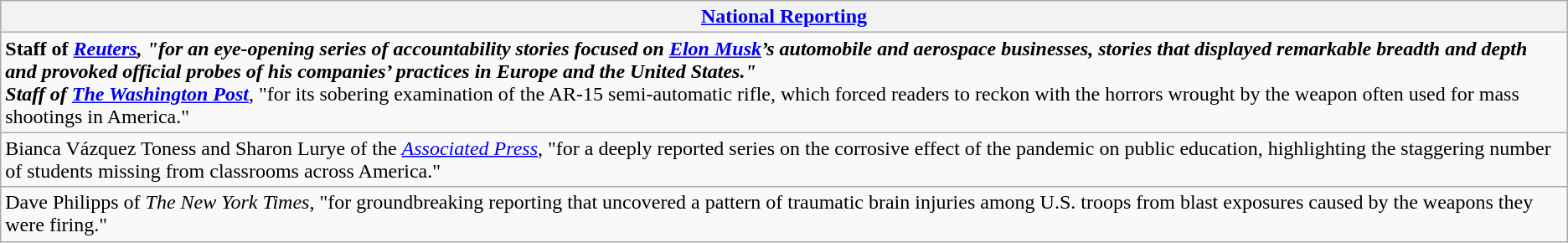<table class="wikitable" style="float:left; float:none;">
<tr>
<th><a href='#'>National Reporting</a></th>
</tr>
<tr>
<td><strong>Staff of <em><a href='#'>Reuters</a><strong><em>, "for an eye-opening series of accountability stories focused on <a href='#'>Elon Musk</a>’s automobile and aerospace businesses, stories that displayed remarkable breadth and depth and provoked official probes of his companies’ practices in Europe and the United States."<br></strong>Staff of </em><a href='#'>The Washington Post</a></em></strong>, "for its sobering examination of the AR-15 semi-automatic rifle, which forced readers to reckon with the horrors wrought by the weapon often used for mass shootings in America."</td>
</tr>
<tr>
<td>Bianca Vázquez Toness and Sharon Lurye of the <em><a href='#'>Associated Press</a></em>, "for a deeply reported series on the corrosive effect of the pandemic on public education, highlighting the staggering number of students missing from classrooms across America."</td>
</tr>
<tr>
<td>Dave Philipps of <em>The New York Times</em>, "for groundbreaking reporting that uncovered a pattern of traumatic brain injuries among U.S. troops from blast exposures caused by the weapons they were firing."</td>
</tr>
</table>
